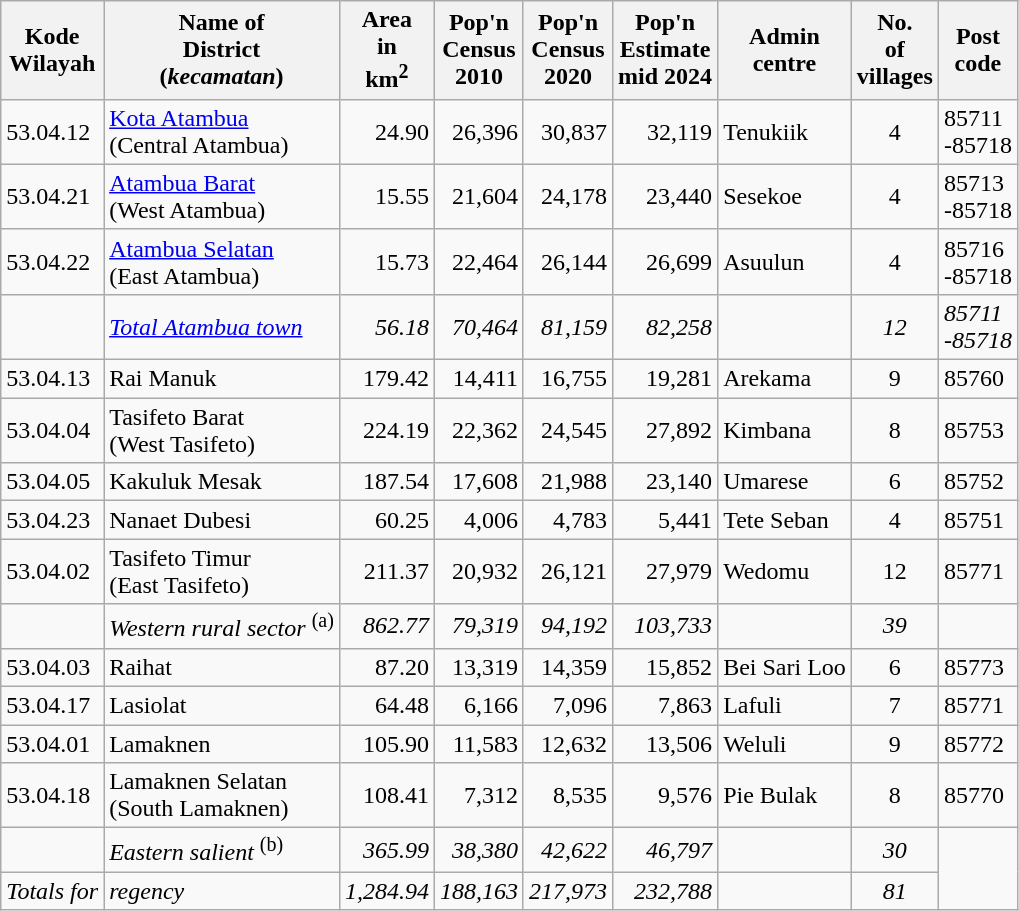<table class="sortable wikitable">
<tr>
<th>Kode <br>Wilayah</th>
<th>Name of<br>District<br>(<em>kecamatan</em>)</th>
<th>Area <br>in <br>km<sup>2</sup></th>
<th>Pop'n<br>Census<br>2010</th>
<th>Pop'n<br>Census<br>2020</th>
<th>Pop'n<br>Estimate<br>mid 2024</th>
<th>Admin<br>centre</th>
<th>No. <br>of<br>villages</th>
<th>Post<br>code</th>
</tr>
<tr>
<td>53.04.12</td>
<td><a href='#'>Kota Atambua</a> <br> (Central Atambua)</td>
<td align="right">24.90</td>
<td align="right">26,396</td>
<td align="right">30,837</td>
<td align="right">32,119</td>
<td>Tenukiik</td>
<td align="center">4</td>
<td>85711<br>-85718</td>
</tr>
<tr>
<td>53.04.21</td>
<td><a href='#'>Atambua Barat</a> <br> (West Atambua)</td>
<td align="right">15.55</td>
<td align="right">21,604</td>
<td align="right">24,178</td>
<td align="right">23,440</td>
<td>Sesekoe</td>
<td align="center">4</td>
<td>85713<br>-85718</td>
</tr>
<tr>
<td>53.04.22</td>
<td><a href='#'>Atambua Selatan</a> <br> (East Atambua)</td>
<td align="right">15.73</td>
<td align="right">22,464</td>
<td align="right">26,144</td>
<td align="right">26,699</td>
<td>Asuulun</td>
<td align="center">4</td>
<td>85716<br>-85718</td>
</tr>
<tr>
<td></td>
<td><a href='#'><em>Total Atambua town</em></a></td>
<td align="right"><em>56.18</em></td>
<td align="right"><em>70,464</em></td>
<td align="right"><em>81,159</em></td>
<td align="right"><em>82,258</em></td>
<td></td>
<td align="center"><em>12</em></td>
<td><em>85711<br>-85718</em></td>
</tr>
<tr>
<td>53.04.13</td>
<td>Rai Manuk </td>
<td align="right">179.42</td>
<td align="right">14,411</td>
<td align="right">16,755</td>
<td align="right">19,281</td>
<td>Arekama</td>
<td align="center">9</td>
<td>85760</td>
</tr>
<tr>
<td>53.04.04</td>
<td>Tasifeto Barat  <br> (West Tasifeto)</td>
<td align="right">224.19</td>
<td align="right">22,362</td>
<td align="right">24,545</td>
<td align="right">27,892</td>
<td>Kimbana</td>
<td align="center">8</td>
<td>85753</td>
</tr>
<tr>
<td>53.04.05</td>
<td>Kakuluk Mesak </td>
<td align="right">187.54</td>
<td align="right">17,608</td>
<td align="right">21,988</td>
<td align="right">23,140</td>
<td>Umarese</td>
<td align="center">6</td>
<td>85752</td>
</tr>
<tr>
<td>53.04.23</td>
<td>Nanaet Dubesi </td>
<td align="right">60.25</td>
<td align="right">4,006</td>
<td align="right">4,783</td>
<td align="right">5,441</td>
<td>Tete Seban</td>
<td align="center">4</td>
<td>85751</td>
</tr>
<tr>
<td>53.04.02</td>
<td>Tasifeto Timur  <br> (East Tasifeto)</td>
<td align="right">211.37</td>
<td align="right">20,932</td>
<td align="right">26,121</td>
<td align="right">27,979</td>
<td>Wedomu</td>
<td align="center">12</td>
<td>85771</td>
</tr>
<tr>
<td></td>
<td><em>Western rural sector</em> <sup>(a)</sup></td>
<td align="right"><em>862.77</em></td>
<td align="right"><em>79,319</em></td>
<td align="right"><em>94,192</em></td>
<td align="right"><em>103,733</em></td>
<td></td>
<td align="center"><em>39</em></td>
</tr>
<tr>
<td>53.04.03</td>
<td>Raihat </td>
<td align="right">87.20</td>
<td align="right">13,319</td>
<td align="right">14,359</td>
<td align="right">15,852</td>
<td>Bei Sari Loo</td>
<td align="center">6</td>
<td>85773</td>
</tr>
<tr>
<td>53.04.17</td>
<td>Lasiolat </td>
<td align="right">64.48</td>
<td align="right">6,166</td>
<td align="right">7,096</td>
<td align="right">7,863</td>
<td>Lafuli</td>
<td align="center">7</td>
<td>85771</td>
</tr>
<tr>
<td>53.04.01</td>
<td>Lamaknen </td>
<td align="right">105.90</td>
<td align="right">11,583</td>
<td align="right">12,632</td>
<td align="right">13,506</td>
<td>Weluli</td>
<td align="center">9</td>
<td>85772</td>
</tr>
<tr>
<td>53.04.18</td>
<td>Lamaknen Selatan  <br> (South Lamaknen)</td>
<td align="right">108.41</td>
<td align="right">7,312</td>
<td align="right">8,535</td>
<td align="right">9,576</td>
<td>Pie Bulak</td>
<td align="center">8</td>
<td>85770</td>
</tr>
<tr>
<td></td>
<td><em>Eastern salient</em> <sup>(b)</sup></td>
<td align="right"><em>365.99</em></td>
<td align="right"><em>38,380</em></td>
<td align="right"><em>42,622</em></td>
<td align="right"><em>46,797</em></td>
<td></td>
<td align="center"><em>30</em></td>
</tr>
<tr>
<td><em>Totals for</em></td>
<td><em> regency</em></td>
<td align="right"><em>1,284.94</em></td>
<td align="right"><em>188,163</em></td>
<td align="right"><em>217,973</em></td>
<td align="right"><em>232,788</em></td>
<td></td>
<td align="center"><em>81</em></td>
</tr>
</table>
